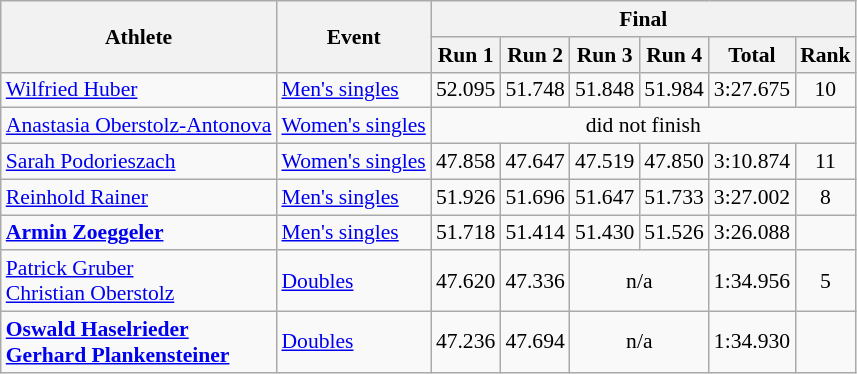<table class="wikitable" style="font-size:90%">
<tr>
<th rowspan="2">Athlete</th>
<th rowspan="2">Event</th>
<th colspan="6">Final</th>
</tr>
<tr>
<th>Run 1</th>
<th>Run 2</th>
<th>Run 3</th>
<th>Run 4</th>
<th>Total</th>
<th>Rank</th>
</tr>
<tr>
<td><a href='#'>Wilfried Huber</a></td>
<td><a href='#'>Men's singles</a></td>
<td align="center">52.095</td>
<td align="center">51.748</td>
<td align="center">51.848</td>
<td align="center">51.984</td>
<td align="center">3:27.675</td>
<td align="center">10</td>
</tr>
<tr>
<td><a href='#'>Anastasia Oberstolz-Antonova</a></td>
<td><a href='#'>Women's singles</a></td>
<td colspan=6 align="center">did not finish</td>
</tr>
<tr>
<td><a href='#'>Sarah Podorieszach</a></td>
<td><a href='#'>Women's singles</a></td>
<td align="center">47.858</td>
<td align="center">47.647</td>
<td align="center">47.519</td>
<td align="center">47.850</td>
<td align="center">3:10.874</td>
<td align="center">11</td>
</tr>
<tr>
<td><a href='#'>Reinhold Rainer</a></td>
<td><a href='#'>Men's singles</a></td>
<td align="center">51.926</td>
<td align="center">51.696</td>
<td align="center">51.647</td>
<td align="center">51.733</td>
<td align="center">3:27.002</td>
<td align="center">8</td>
</tr>
<tr>
<td><strong><a href='#'>Armin Zoeggeler</a></strong></td>
<td><a href='#'>Men's singles</a></td>
<td align="center">51.718</td>
<td align="center">51.414</td>
<td align="center">51.430</td>
<td align="center">51.526</td>
<td align="center">3:26.088</td>
<td align="center"></td>
</tr>
<tr>
<td><a href='#'>Patrick Gruber</a><br><a href='#'>Christian Oberstolz</a></td>
<td><a href='#'>Doubles</a></td>
<td align="center">47.620</td>
<td align="center">47.336</td>
<td colspan=2 align="center">n/a</td>
<td align="center">1:34.956</td>
<td align="center">5</td>
</tr>
<tr>
<td><strong><a href='#'>Oswald Haselrieder</a><br><a href='#'>Gerhard Plankensteiner</a></strong></td>
<td><a href='#'>Doubles</a></td>
<td align="center">47.236</td>
<td align="center">47.694</td>
<td colspan=2 align="center">n/a</td>
<td align="center">1:34.930</td>
<td align="center"></td>
</tr>
</table>
